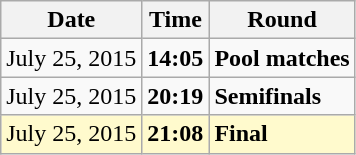<table class="wikitable">
<tr>
<th>Date</th>
<th>Time</th>
<th>Round</th>
</tr>
<tr>
<td>July 25, 2015</td>
<td><strong>14:05</strong></td>
<td><strong>Pool matches</strong></td>
</tr>
<tr>
<td>July 25, 2015</td>
<td><strong>20:19</strong></td>
<td><strong>Semifinals</strong></td>
</tr>
<tr style=background:lemonchiffon>
<td>July 25, 2015</td>
<td><strong>21:08</strong></td>
<td><strong>Final</strong></td>
</tr>
</table>
